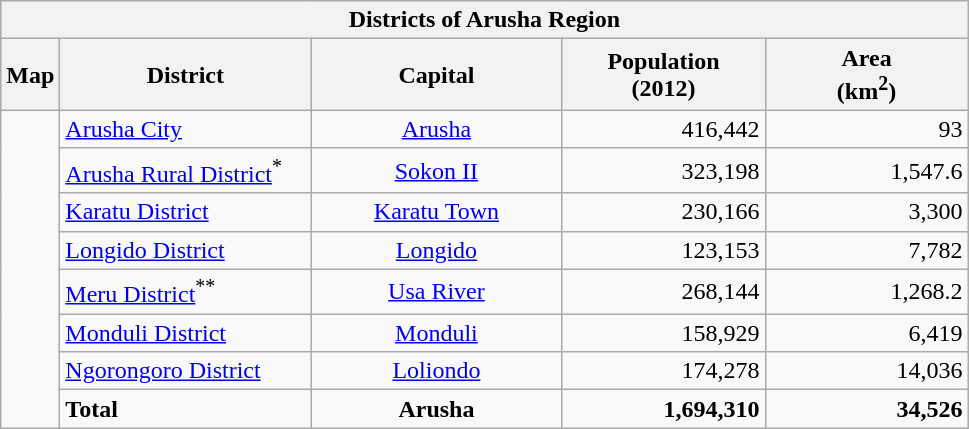<table class="wikitable">
<tr>
<th colspan="7">Districts of Arusha Region</th>
</tr>
<tr style="text-align:center;">
<th>Map</th>
<th style="width: 10em">District</th>
<th style="width: 10em">Capital</th>
<th style="width: 8em">Population<br>(2012)</th>
<th style="width: 8em">Area<br>(km<sup>2</sup>)</th>
</tr>
<tr>
<td rowspan=8></td>
<td><a href='#'>Arusha City</a></td>
<td style="text-align:center;"><a href='#'>Arusha</a></td>
<td style="text-align:right;">416,442</td>
<td style="text-align:right;">93</td>
</tr>
<tr>
<td><a href='#'>Arusha Rural District</a><sup>*</sup></td>
<td style="text-align:center;"><a href='#'>Sokon II</a></td>
<td style="text-align:right;">323,198</td>
<td style="text-align:right;">1,547.6</td>
</tr>
<tr>
<td><a href='#'>Karatu District</a></td>
<td style="text-align:center;"><a href='#'>Karatu Town</a></td>
<td style="text-align:right;">230,166</td>
<td style="text-align:right;">3,300</td>
</tr>
<tr>
<td><a href='#'>Longido District</a></td>
<td style="text-align:center;"><a href='#'>Longido</a></td>
<td style="text-align:right;">123,153</td>
<td style="text-align:right;">7,782</td>
</tr>
<tr>
<td><a href='#'>Meru District</a><sup>**</sup></td>
<td style="text-align:center;"><a href='#'>Usa River</a></td>
<td style="text-align:right;">268,144</td>
<td style="text-align:right;">1,268.2</td>
</tr>
<tr>
<td><a href='#'>Monduli District</a></td>
<td style="text-align:center;"><a href='#'>Monduli</a></td>
<td style="text-align:right;">158,929</td>
<td style="text-align:right;">6,419</td>
</tr>
<tr>
<td><a href='#'>Ngorongoro District</a></td>
<td style="text-align:center;"><a href='#'>Loliondo</a></td>
<td style="text-align:right;">174,278</td>
<td style="text-align:right;">14,036</td>
</tr>
<tr>
<td><strong>Total</strong></td>
<td style="text-align:center;"><strong>Arusha</strong></td>
<td style="text-align:right;"><strong>1,694,310</strong></td>
<td style="text-align:right;"><strong>34,526</strong></td>
</tr>
</table>
